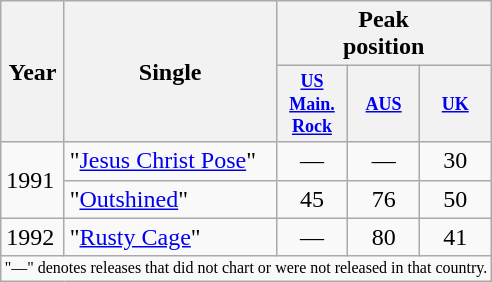<table class="wikitable">
<tr>
<th rowspan="2">Year</th>
<th rowspan="2">Single</th>
<th colspan="3">Peak<br>position</th>
</tr>
<tr>
<th style="width:3.5em;font-size:75%"><a href='#'>US<br>Main.<br>Rock</a><br></th>
<th style="width:3.5em;font-size:75%"><a href='#'>AUS</a><br></th>
<th style="width:3.5em;font-size:75%"><a href='#'>UK</a><br></th>
</tr>
<tr>
<td rowspan="2">1991</td>
<td align="left">"<a href='#'>Jesus Christ Pose</a>"</td>
<td style="text-align:center;">—</td>
<td style="text-align:center;">—</td>
<td style="text-align:center;">30</td>
</tr>
<tr>
<td align="left">"<a href='#'>Outshined</a>"</td>
<td style="text-align:center;">45</td>
<td style="text-align:center;">76</td>
<td style="text-align:center;">50</td>
</tr>
<tr>
<td rowspan="1">1992</td>
<td align="left">"<a href='#'>Rusty Cage</a>"</td>
<td style="text-align:center;">—</td>
<td style="text-align:center;">80</td>
<td style="text-align:center;">41</td>
</tr>
<tr>
<td colspan="5" style="text-align:center; font-size:8pt;">"—" denotes releases that did not chart or were not released in that country.</td>
</tr>
</table>
